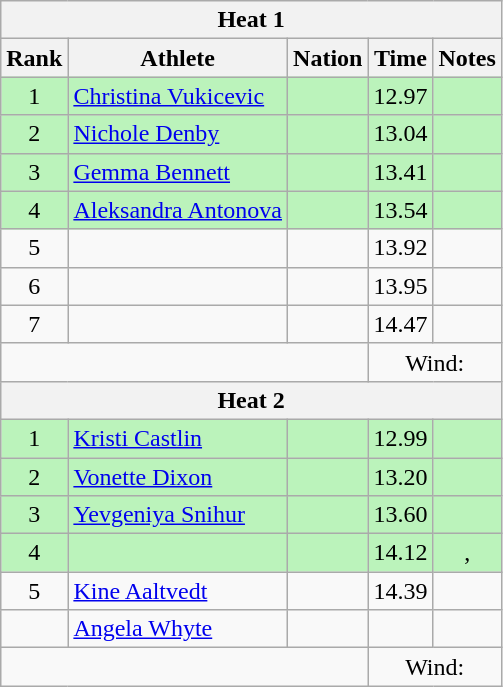<table class="wikitable" style="text-align:center;">
<tr>
<th colspan="5" align="center">Heat 1</th>
</tr>
<tr>
<th scope="col" style="width: 10px;">Rank</th>
<th scope="col">Athlete</th>
<th scope="col">Nation</th>
<th scope="col">Time</th>
<th scope="col">Notes</th>
</tr>
<tr bgcolor=bbf3bb>
<td>1</td>
<td align=left><a href='#'>Christina Vukicevic</a></td>
<td align=left></td>
<td>12.97</td>
<td></td>
</tr>
<tr bgcolor=bbf3bb>
<td>2</td>
<td align=left><a href='#'>Nichole Denby</a></td>
<td align=left></td>
<td>13.04</td>
<td></td>
</tr>
<tr bgcolor=bbf3bb>
<td>3</td>
<td align=left><a href='#'>Gemma Bennett</a></td>
<td align=left></td>
<td>13.41</td>
<td></td>
</tr>
<tr bgcolor=bbf3bb>
<td>4</td>
<td align=left><a href='#'>Aleksandra Antonova</a></td>
<td align=left></td>
<td>13.54</td>
<td></td>
</tr>
<tr>
<td>5</td>
<td align=left></td>
<td align=left></td>
<td>13.92</td>
<td></td>
</tr>
<tr>
<td>6</td>
<td align=left></td>
<td align=left></td>
<td>13.95</td>
<td></td>
</tr>
<tr>
<td>7</td>
<td align=left></td>
<td align=left></td>
<td>14.47</td>
<td></td>
</tr>
<tr>
<td colspan="3"></td>
<td colspan="2">Wind: </td>
</tr>
<tr>
<th align=center colspan=5>Heat 2</th>
</tr>
<tr bgcolor=bbf3bb>
<td>1</td>
<td align=left><a href='#'>Kristi Castlin</a></td>
<td align=left></td>
<td>12.99</td>
<td></td>
</tr>
<tr bgcolor=bbf3bb>
<td>2</td>
<td align=left><a href='#'>Vonette Dixon</a></td>
<td align=left></td>
<td>13.20</td>
<td></td>
</tr>
<tr bgcolor=bbf3bb>
<td>3</td>
<td align=left><a href='#'>Yevgeniya Snihur</a></td>
<td align=left></td>
<td>13.60</td>
<td></td>
</tr>
<tr bgcolor=bbf3bb>
<td>4</td>
<td align=left></td>
<td align=left></td>
<td>14.12</td>
<td>, </td>
</tr>
<tr>
<td>5</td>
<td align=left><a href='#'>Kine Aaltvedt</a></td>
<td align=left></td>
<td>14.39</td>
<td></td>
</tr>
<tr>
<td></td>
<td align=left><a href='#'>Angela Whyte</a></td>
<td align=left></td>
<td></td>
<td></td>
</tr>
<tr class="sortbottom">
<td colspan="3"></td>
<td colspan="2">Wind: </td>
</tr>
</table>
